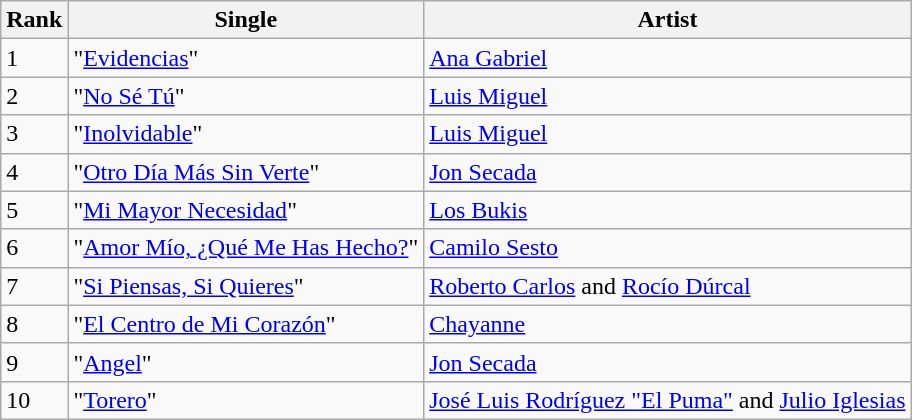<table class="wikitable sortable">
<tr>
<th>Rank</th>
<th>Single</th>
<th>Artist</th>
</tr>
<tr>
<td>1</td>
<td>"<a href='#'>Evidencias</a>"</td>
<td><a href='#'>Ana Gabriel</a></td>
</tr>
<tr>
<td>2</td>
<td>"<a href='#'>No Sé Tú</a>"</td>
<td><a href='#'>Luis Miguel</a></td>
</tr>
<tr>
<td>3</td>
<td>"<a href='#'>Inolvidable</a>"</td>
<td><a href='#'>Luis Miguel</a></td>
</tr>
<tr>
<td>4</td>
<td>"<a href='#'>Otro Día Más Sin Verte</a>"</td>
<td><a href='#'>Jon Secada</a></td>
</tr>
<tr>
<td>5</td>
<td>"<a href='#'>Mi Mayor Necesidad</a>"</td>
<td><a href='#'>Los Bukis</a></td>
</tr>
<tr>
<td>6</td>
<td>"<a href='#'>Amor Mío, ¿Qué Me Has Hecho?</a>"</td>
<td><a href='#'>Camilo Sesto</a></td>
</tr>
<tr>
<td>7</td>
<td>"<a href='#'>Si Piensas, Si Quieres</a>"</td>
<td><a href='#'>Roberto Carlos</a> and <a href='#'>Rocío Dúrcal</a></td>
</tr>
<tr>
<td>8</td>
<td>"<a href='#'>El Centro de Mi Corazón</a>"</td>
<td><a href='#'>Chayanne</a></td>
</tr>
<tr>
<td>9</td>
<td>"<a href='#'>Angel</a>"</td>
<td><a href='#'>Jon Secada</a></td>
</tr>
<tr>
<td>10</td>
<td>"<a href='#'>Torero</a>"</td>
<td><a href='#'>José Luis Rodríguez "El Puma"</a> and <a href='#'>Julio Iglesias</a></td>
</tr>
</table>
